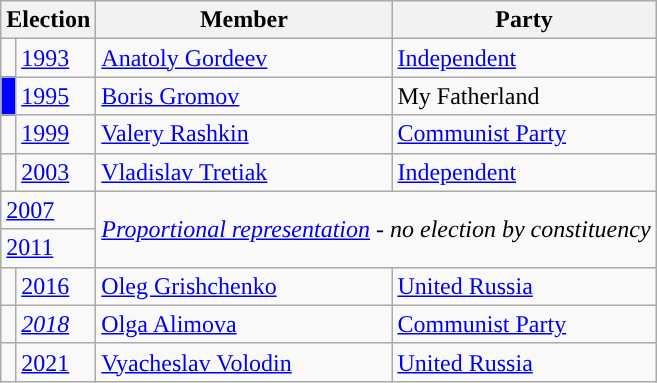<table class="wikitable">
<tr>
<th colspan="2">Election</th>
<th>Member</th>
<th>Party</th>
</tr>
<tr>
<td style="background-color:"></td>
<td><a href='#'>1993</a></td>
<td><a href='#'>Anatoly Gordeev</a></td>
<td><a href='#'>Independent</a></td>
</tr>
<tr>
<td style="background-color:blue"></td>
<td><a href='#'>1995</a></td>
<td><a href='#'>Boris Gromov</a></td>
<td>My Fatherland</td>
</tr>
<tr>
<td style="background-color:"></td>
<td><a href='#'>1999</a></td>
<td><a href='#'>Valery Rashkin</a></td>
<td><a href='#'>Communist Party</a></td>
</tr>
<tr>
<td style="background-color: "></td>
<td><a href='#'>2003</a></td>
<td><a href='#'>Vladislav Tretiak</a></td>
<td><a href='#'>Independent</a></td>
</tr>
<tr>
<td colspan=2><a href='#'>2007</a></td>
<td colspan=2 rowspan=2><em><a href='#'>Proportional representation</a> - no election by constituency</em></td>
</tr>
<tr>
<td colspan=2><a href='#'>2011</a></td>
</tr>
<tr>
<td style="background-color: "></td>
<td><a href='#'>2016</a></td>
<td><a href='#'>Oleg Grishchenko</a></td>
<td><a href='#'>United Russia</a></td>
</tr>
<tr>
<td style="background-color: "></td>
<td><em><a href='#'>2018</a></em></td>
<td><a href='#'>Olga Alimova</a></td>
<td><a href='#'>Communist Party</a></td>
</tr>
<tr>
<td style="background-color: "></td>
<td><a href='#'>2021</a></td>
<td><a href='#'>Vyacheslav Volodin</a></td>
<td><a href='#'>United Russia</a></td>
</tr>
</table>
